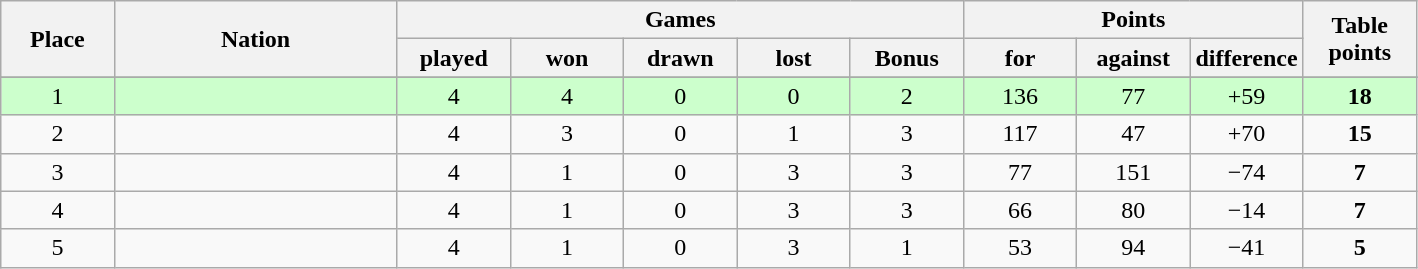<table class="wikitable">
<tr>
<th rowspan=2 width="8%">Place</th>
<th rowspan=2 width="20%">Nation</th>
<th colspan=5 width="40%">Games</th>
<th colspan=3 width="24%">Points</th>
<th rowspan=2 width="10%">Table<br>points</th>
</tr>
<tr>
<th width="8%">played</th>
<th width="8%">won</th>
<th width="8%">drawn</th>
<th width="8%">lost</th>
<th width="8%">Bonus</th>
<th width="8%">for</th>
<th width="8%">against</th>
<th width="8%">difference</th>
</tr>
<tr>
</tr>
<tr align=center bgcolor="#ccffcc">
<td>1</td>
<td align=left></td>
<td>4</td>
<td>4</td>
<td>0</td>
<td>0</td>
<td>2</td>
<td>136</td>
<td>77</td>
<td>+59</td>
<td><strong>18</strong></td>
</tr>
<tr align=center>
<td>2</td>
<td align=left></td>
<td>4</td>
<td>3</td>
<td>0</td>
<td>1</td>
<td>3</td>
<td>117</td>
<td>47</td>
<td>+70</td>
<td><strong>15</strong></td>
</tr>
<tr align=center>
<td>3</td>
<td align=left></td>
<td>4</td>
<td>1</td>
<td>0</td>
<td>3</td>
<td>3</td>
<td>77</td>
<td>151</td>
<td>−74</td>
<td><strong>7</strong></td>
</tr>
<tr align=center>
<td>4</td>
<td align=left></td>
<td>4</td>
<td>1</td>
<td>0</td>
<td>3</td>
<td>3</td>
<td>66</td>
<td>80</td>
<td>−14</td>
<td><strong>7</strong></td>
</tr>
<tr align=center>
<td>5</td>
<td align=left></td>
<td>4</td>
<td>1</td>
<td>0</td>
<td>3</td>
<td>1</td>
<td>53</td>
<td>94</td>
<td>−41</td>
<td><strong>5</strong></td>
</tr>
</table>
